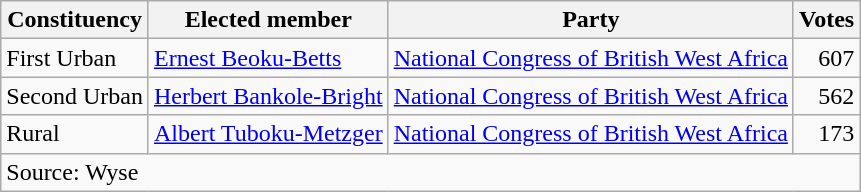<table class=wikitable style-text-align:right>
<tr>
<th>Constituency</th>
<th>Elected member</th>
<th>Party</th>
<th>Votes</th>
</tr>
<tr>
<td>First Urban</td>
<td><a href='#'>Ernest Beoku-Betts</a></td>
<td><a href='#'>National Congress of British West Africa</a></td>
<td align=right>607</td>
</tr>
<tr>
<td>Second Urban</td>
<td><a href='#'>Herbert Bankole-Bright</a></td>
<td><a href='#'>National Congress of British West Africa</a></td>
<td align=right>562</td>
</tr>
<tr>
<td>Rural</td>
<td><a href='#'>Albert Tuboku-Metzger</a></td>
<td><a href='#'>National Congress of British West Africa</a></td>
<td align=right>173</td>
</tr>
<tr>
<td align=left colspan=4>Source: Wyse</td>
</tr>
</table>
